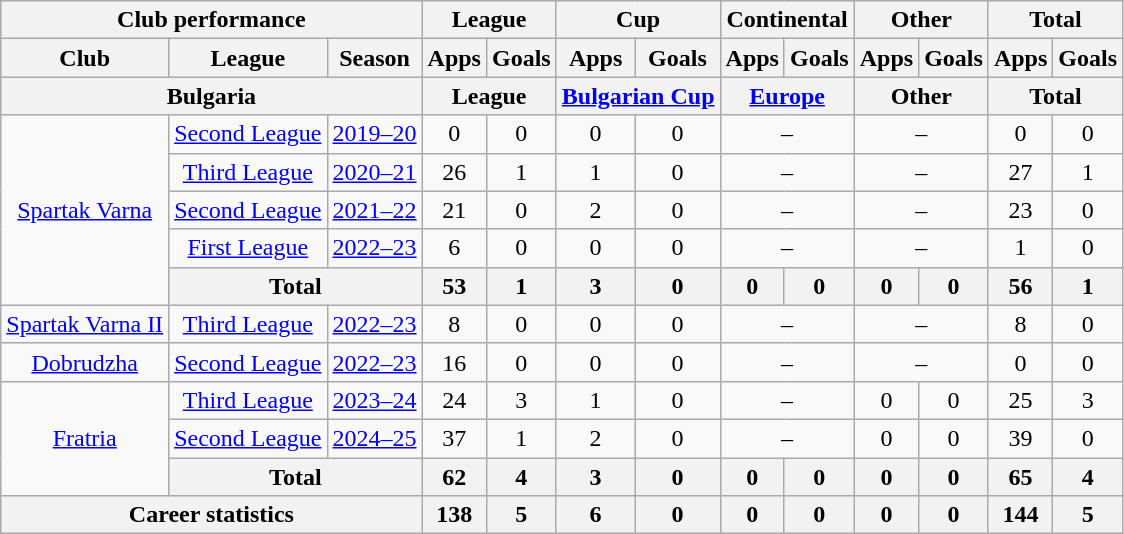<table class="wikitable" style="text-align: center">
<tr>
<th colspan="3">Club performance</th>
<th colspan="2">League</th>
<th colspan="2">Cup</th>
<th colspan="2">Continental</th>
<th colspan="2">Other</th>
<th colspan="3">Total</th>
</tr>
<tr>
<th>Club</th>
<th>League</th>
<th>Season</th>
<th>Apps</th>
<th>Goals</th>
<th>Apps</th>
<th>Goals</th>
<th>Apps</th>
<th>Goals</th>
<th>Apps</th>
<th>Goals</th>
<th>Apps</th>
<th>Goals</th>
</tr>
<tr>
<th colspan="3">Bulgaria</th>
<th colspan="2">League</th>
<th colspan="2"><a href='#'>Bulgarian Cup</a></th>
<th colspan="2"><a href='#'>Europe</a></th>
<th colspan="2">Other</th>
<th colspan="2">Total</th>
</tr>
<tr>
<td rowspan="5" valign="center"><a href='#'>Spartak Varna</a></td>
<td rowspan="1"><a href='#'>Second League</a></td>
<td><a href='#'>2019–20</a></td>
<td>0</td>
<td>0</td>
<td>0</td>
<td>0</td>
<td colspan="2">–</td>
<td colspan="2">–</td>
<td>0</td>
<td>0</td>
</tr>
<tr>
<td rowspan="1"><a href='#'>Third League</a></td>
<td><a href='#'>2020–21</a></td>
<td>26</td>
<td>1</td>
<td>1</td>
<td>0</td>
<td colspan="2">–</td>
<td colspan="2">–</td>
<td>27</td>
<td>1</td>
</tr>
<tr>
<td rowspan="1"><a href='#'>Second League</a></td>
<td><a href='#'>2021–22</a></td>
<td>21</td>
<td>0</td>
<td>2</td>
<td>0</td>
<td colspan="2">–</td>
<td colspan="2">–</td>
<td>23</td>
<td>0</td>
</tr>
<tr>
<td rowspan="1"><a href='#'>First League</a></td>
<td><a href='#'>2022–23</a></td>
<td>6</td>
<td>0</td>
<td>0</td>
<td>0</td>
<td colspan="2">–</td>
<td colspan="2">–</td>
<td>1</td>
<td>0</td>
</tr>
<tr>
<th colspan=2>Total</th>
<th>53</th>
<th>1</th>
<th>3</th>
<th>0</th>
<th>0</th>
<th>0</th>
<th>0</th>
<th>0</th>
<th>56</th>
<th>1</th>
</tr>
<tr>
<td rowspan="1" valign="center"><a href='#'>Spartak Varna II</a></td>
<td rowspan="1"><a href='#'>Third League</a></td>
<td><a href='#'>2022–23</a></td>
<td>8</td>
<td>0</td>
<td>0</td>
<td>0</td>
<td colspan="2">–</td>
<td colspan="2">–</td>
<td>8</td>
<td>0</td>
</tr>
<tr>
<td rowspan="1" valign="center"><a href='#'>Dobrudzha</a></td>
<td rowspan="1"><a href='#'>Second League</a></td>
<td><a href='#'>2022–23</a></td>
<td>16</td>
<td>0</td>
<td>0</td>
<td>0</td>
<td colspan="2">–</td>
<td colspan="2">–</td>
<td>0</td>
<td>0</td>
</tr>
<tr>
<td rowspan="3" valign="center"><a href='#'>Fratria</a></td>
<td rowspan="1"><a href='#'>Third League</a></td>
<td><a href='#'>2023–24</a></td>
<td>24</td>
<td>3</td>
<td>1</td>
<td>0</td>
<td colspan="2">–</td>
<td>0</td>
<td>0</td>
<td>25</td>
<td>3</td>
</tr>
<tr>
<td rowspan="1"><a href='#'>Second League</a></td>
<td><a href='#'>2024–25</a></td>
<td>37</td>
<td>1</td>
<td>2</td>
<td>0</td>
<td colspan="2">–</td>
<td>0</td>
<td>0</td>
<td>39</td>
<td>0</td>
</tr>
<tr>
<th colspan=2>Total</th>
<th>62</th>
<th>4</th>
<th>3</th>
<th>0</th>
<th>0</th>
<th>0</th>
<th>0</th>
<th>0</th>
<th>65</th>
<th>4</th>
</tr>
<tr>
<th colspan="3">Career statistics</th>
<th>138</th>
<th>5</th>
<th>6</th>
<th>0</th>
<th>0</th>
<th>0</th>
<th>0</th>
<th>0</th>
<th>144</th>
<th>5</th>
</tr>
</table>
